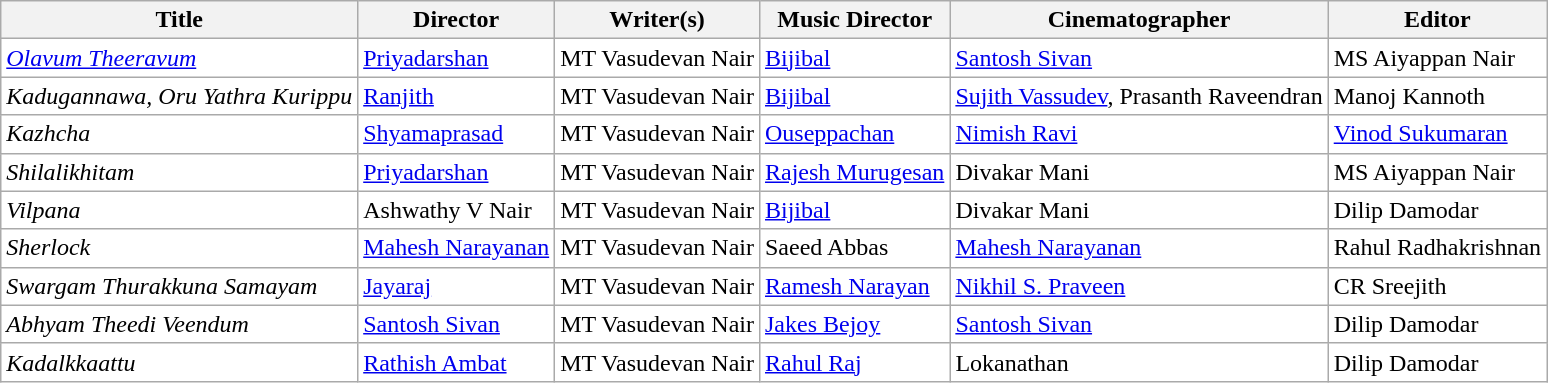<table class="wikitable" style="background:#ffffff;">
<tr>
<th>Title</th>
<th>Director</th>
<th>Writer(s)</th>
<th>Music Director</th>
<th>Cinematographer</th>
<th>Editor</th>
</tr>
<tr>
<td><em><a href='#'>Olavum Theeravum</a></em></td>
<td><a href='#'>Priyadarshan</a></td>
<td>MT Vasudevan Nair</td>
<td><a href='#'>Bijibal</a></td>
<td><a href='#'>Santosh Sivan</a></td>
<td>MS Aiyappan Nair</td>
</tr>
<tr>
<td><em>Kadugannawa, Oru Yathra Kurippu</em></td>
<td><a href='#'>Ranjith</a></td>
<td>MT Vasudevan Nair</td>
<td><a href='#'>Bijibal</a></td>
<td><a href='#'>Sujith Vassudev</a>, Prasanth Raveendran</td>
<td>Manoj Kannoth</td>
</tr>
<tr>
<td><em>Kazhcha</em></td>
<td><a href='#'>Shyamaprasad</a></td>
<td>MT Vasudevan Nair</td>
<td><a href='#'>Ouseppachan</a></td>
<td><a href='#'>Nimish Ravi</a></td>
<td><a href='#'>Vinod Sukumaran</a></td>
</tr>
<tr>
<td><em>Shilalikhitam</em></td>
<td><a href='#'>Priyadarshan</a></td>
<td>MT Vasudevan Nair</td>
<td><a href='#'>Rajesh Murugesan</a></td>
<td>Divakar Mani</td>
<td>MS Aiyappan Nair</td>
</tr>
<tr>
<td><em>Vilpana</em></td>
<td>Ashwathy V Nair</td>
<td>MT Vasudevan Nair</td>
<td><a href='#'>Bijibal</a></td>
<td>Divakar Mani</td>
<td>Dilip Damodar</td>
</tr>
<tr>
<td><em>Sherlock</em></td>
<td><a href='#'>Mahesh Narayanan</a></td>
<td>MT Vasudevan Nair</td>
<td>Saeed Abbas</td>
<td><a href='#'>Mahesh Narayanan</a></td>
<td>Rahul Radhakrishnan</td>
</tr>
<tr>
<td><em>Swargam Thurakkuna Samayam</em></td>
<td><a href='#'>Jayaraj</a></td>
<td>MT Vasudevan Nair</td>
<td><a href='#'>Ramesh Narayan</a></td>
<td><a href='#'>Nikhil S. Praveen</a></td>
<td>CR Sreejith</td>
</tr>
<tr>
<td><em>Abhyam Theedi Veendum</em></td>
<td><a href='#'>Santosh Sivan</a></td>
<td>MT Vasudevan Nair</td>
<td><a href='#'>Jakes Bejoy</a></td>
<td><a href='#'>Santosh Sivan</a></td>
<td>Dilip Damodar</td>
</tr>
<tr>
<td><em>Kadalkkaattu</em></td>
<td><a href='#'>Rathish Ambat</a></td>
<td>MT Vasudevan Nair</td>
<td><a href='#'>Rahul Raj</a></td>
<td>Lokanathan</td>
<td>Dilip Damodar</td>
</tr>
</table>
